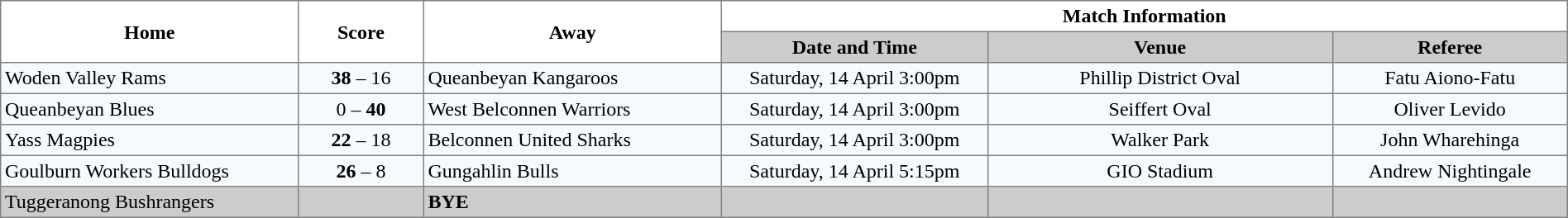<table border="1" cellpadding="3" cellspacing="0" width="100%" style="border-collapse:collapse;  text-align:center;">
<tr>
<th rowspan="2" width="19%">Home</th>
<th rowspan="2" width="8%">Score</th>
<th rowspan="2" width="19%">Away</th>
<th colspan="3">Match Information</th>
</tr>
<tr bgcolor="#CCCCCC">
<th width="17%">Date and Time</th>
<th width="22%">Venue</th>
<th width="50%">Referee</th>
</tr>
<tr style="text-align:center; background:#f5faff;">
<td align="left"> Woden Valley Rams</td>
<td><strong>38</strong> – 16</td>
<td align="left"> Queanbeyan Kangaroos</td>
<td>Saturday, 14 April 3:00pm</td>
<td>Phillip District Oval</td>
<td>Fatu Aiono-Fatu</td>
</tr>
<tr style="text-align:center; background:#f5faff;">
<td align="left"> Queanbeyan Blues</td>
<td>0 – <strong>40</strong></td>
<td align="left"> West Belconnen Warriors</td>
<td>Saturday, 14 April 3:00pm</td>
<td>Seiffert Oval</td>
<td>Oliver Levido</td>
</tr>
<tr style="text-align:center; background:#f5faff;">
<td align="left"> Yass Magpies</td>
<td><strong>22</strong> – 18</td>
<td align="left"> Belconnen United Sharks</td>
<td>Saturday, 14 April 3:00pm</td>
<td>Walker Park</td>
<td>John Wharehinga</td>
</tr>
<tr style="text-align:center; background:#f5faff;">
<td align="left"><strong></strong> Goulburn Workers Bulldogs</td>
<td><strong>26</strong> – 8</td>
<td align="left"> Gungahlin Bulls</td>
<td>Saturday, 14 April 5:15pm</td>
<td>GIO Stadium</td>
<td>Andrew Nightingale</td>
</tr>
<tr style="text-align:center; background:#CCCCCC;">
<td align="left"> Tuggeranong Bushrangers</td>
<td></td>
<td align="left"><strong>BYE</strong></td>
<td></td>
<td></td>
<td></td>
</tr>
</table>
